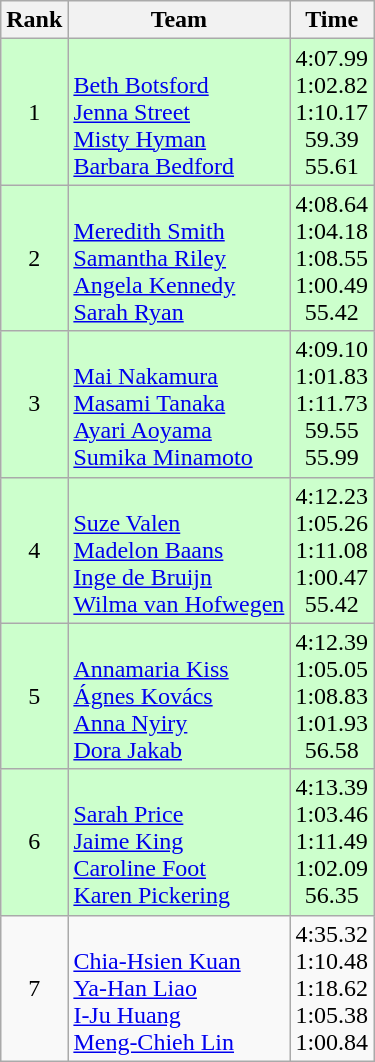<table class="wikitable">
<tr>
<th>Rank</th>
<th>Team</th>
<th>Time</th>
</tr>
<tr bgcolor=#CCFFCC>
<td align="center">1</td>
<td><br><a href='#'>Beth Botsford</a><br><a href='#'>Jenna Street</a><br><a href='#'>Misty Hyman</a><br><a href='#'>Barbara Bedford</a></td>
<td align="center">4:07.99<br>1:02.82<br>1:10.17<br>59.39<br>55.61</td>
</tr>
<tr bgcolor=#CCFFCC>
<td align="center">2</td>
<td><br><a href='#'>Meredith Smith</a><br><a href='#'>Samantha Riley</a><br><a href='#'>Angela Kennedy</a><br><a href='#'>Sarah Ryan</a></td>
<td align="center">4:08.64<br>1:04.18<br>1:08.55<br>1:00.49<br>55.42</td>
</tr>
<tr bgcolor=#CCFFCC>
<td align="center">3</td>
<td><br><a href='#'>Mai Nakamura</a><br><a href='#'>Masami Tanaka</a><br><a href='#'>Ayari Aoyama</a><br><a href='#'>Sumika Minamoto</a></td>
<td align="center">4:09.10<br>1:01.83<br>1:11.73<br>59.55<br>55.99</td>
</tr>
<tr bgcolor=#CCFFCC>
<td align="center">4</td>
<td><br><a href='#'>Suze Valen</a><br><a href='#'>Madelon Baans</a><br><a href='#'>Inge de Bruijn</a><br><a href='#'>Wilma van Hofwegen</a></td>
<td align="center">4:12.23<br>1:05.26<br>1:11.08<br>1:00.47<br>55.42</td>
</tr>
<tr bgcolor=#CCFFCC>
<td align="center">5</td>
<td><br><a href='#'>Annamaria Kiss</a><br><a href='#'>Ágnes Kovács</a><br><a href='#'>Anna Nyiry</a><br><a href='#'>Dora Jakab</a></td>
<td align="center">4:12.39<br>1:05.05<br>1:08.83<br>1:01.93<br>56.58</td>
</tr>
<tr bgcolor=#CCFFCC>
<td align="center">6</td>
<td><br><a href='#'>Sarah Price</a><br><a href='#'>Jaime King</a><br><a href='#'>Caroline Foot</a><br><a href='#'>Karen Pickering</a></td>
<td align="center">4:13.39<br>1:03.46<br>1:11.49<br>1:02.09<br>56.35</td>
</tr>
<tr>
<td align="center">7</td>
<td><br><a href='#'>Chia-Hsien Kuan</a><br><a href='#'>Ya-Han Liao</a><br><a href='#'>I-Ju Huang</a><br><a href='#'>Meng-Chieh Lin</a></td>
<td align="center">4:35.32<br>1:10.48<br>1:18.62<br>1:05.38<br>1:00.84</td>
</tr>
</table>
